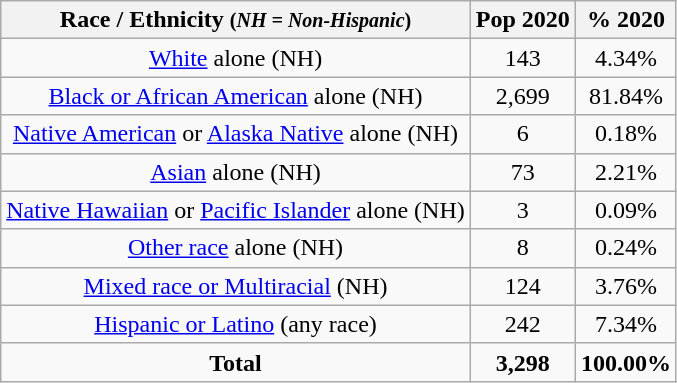<table class="wikitable" style="text-align:center;">
<tr>
<th>Race / Ethnicity <small>(<em>NH = Non-Hispanic</em>)</small></th>
<th>Pop 2020</th>
<th>% 2020</th>
</tr>
<tr>
<td><a href='#'>White</a> alone (NH)</td>
<td>143</td>
<td>4.34%</td>
</tr>
<tr>
<td><a href='#'>Black or African American</a> alone (NH)</td>
<td>2,699</td>
<td>81.84%</td>
</tr>
<tr>
<td><a href='#'>Native American</a> or <a href='#'>Alaska Native</a> alone (NH)</td>
<td>6</td>
<td>0.18%</td>
</tr>
<tr>
<td><a href='#'>Asian</a> alone (NH)</td>
<td>73</td>
<td>2.21%</td>
</tr>
<tr>
<td><a href='#'>Native Hawaiian</a> or <a href='#'>Pacific Islander</a> alone (NH)</td>
<td>3</td>
<td>0.09%</td>
</tr>
<tr>
<td><a href='#'>Other race</a> alone (NH)</td>
<td>8</td>
<td>0.24%</td>
</tr>
<tr>
<td><a href='#'>Mixed race or Multiracial</a> (NH)</td>
<td>124</td>
<td>3.76%</td>
</tr>
<tr>
<td><a href='#'>Hispanic or Latino</a> (any race)</td>
<td>242</td>
<td>7.34%</td>
</tr>
<tr>
<td><strong>Total</strong></td>
<td><strong>3,298</strong></td>
<td><strong>100.00%</strong></td>
</tr>
</table>
